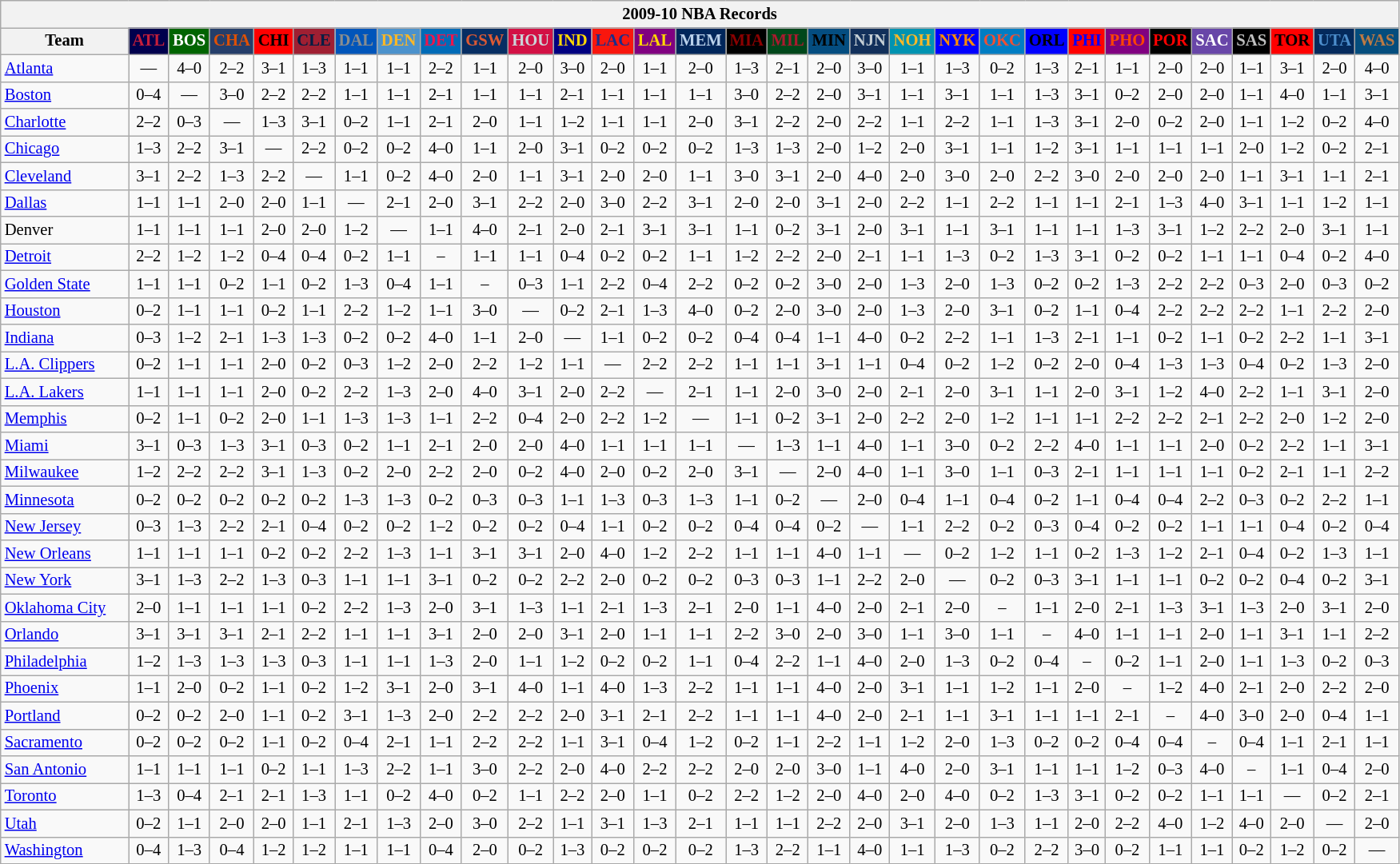<table class="wikitable mw-collapsible mw-collapsed" style="font-size:86%; text-align:center;">
<tr>
<th colspan=31>2009-10 NBA Records</th>
</tr>
<tr>
<th width=100>Team</th>
<th style="background:#00004d;color:#C41E3a;width=35">ATL</th>
<th style="background:#006400;color:#FFFFFF;width=35">BOS</th>
<th style="background:#253E6A;color:#DF5106;width=35">CHA</th>
<th style="background:#FF0000;color:#000000;width=35">CHI</th>
<th style="background:#9F1F32;color:#001D43;width=35">CLE</th>
<th style="background:#0055BA;color:#898D8F;width=35">DAL</th>
<th style="background:#4C92CC;color:#FDB827;width=35">DEN</th>
<th style="background:#006BB7;color:#ED164B;width=35">DET</th>
<th style="background:#072E63;color:#DC5A34;width=35">GSW</th>
<th style="background:#D31145;color:#CBD4D8;width=35">HOU</th>
<th style="background:#000080;color:#FFD700;width=35">IND</th>
<th style="background:#F9160D;color:#1A2E8B;width=35">LAC</th>
<th style="background:#800080;color:#FFD700;width=35">LAL</th>
<th style="background:#00265B;color:#BAD1EB;width=35">MEM</th>
<th style="background:#000000;color:#8B0000;width=35">MIA</th>
<th style="background:#00471B;color:#AC1A2F;width=35">MIL</th>
<th style="background:#044D80;color:#000000;width=35">MIN</th>
<th style="background:#12305B;color:#C4CED4;width=35">NJN</th>
<th style="background:#0093B1;color:#FDB827;width=35">NOH</th>
<th style="background:#0000FF;color:#FF8C00;width=35">NYK</th>
<th style="background:#007DC3;color:#F05033;width=35">OKC</th>
<th style="background:#0000FF;color:#000000;width=35">ORL</th>
<th style="background:#FF0000;color:#0000FF;width=35">PHI</th>
<th style="background:#800080;color:#FF4500;width=35">PHO</th>
<th style="background:#000000;color:#FF0000;width=35">POR</th>
<th style="background:#6846A8;color:#FFFFFF;width=35">SAC</th>
<th style="background:#000000;color:#C0C0C0;width=35">SAS</th>
<th style="background:#FF0000;color:#000000;width=35">TOR</th>
<th style="background:#042A5C;color:#4C8ECC;width=35">UTA</th>
<th style="background:#044D7D;color:#BC7A44;width=35">WAS</th>
</tr>
<tr>
<td style="text-align:left;"><a href='#'>Atlanta</a></td>
<td>—</td>
<td>4–0</td>
<td>2–2</td>
<td>3–1</td>
<td>1–3</td>
<td>1–1</td>
<td>1–1</td>
<td>2–2</td>
<td>1–1</td>
<td>2–0</td>
<td>3–0</td>
<td>2–0</td>
<td>1–1</td>
<td>2–0</td>
<td>1–3</td>
<td>2–1</td>
<td>2–0</td>
<td>3–0</td>
<td>1–1</td>
<td>1–3</td>
<td>0–2</td>
<td>1–3</td>
<td>2–1</td>
<td>1–1</td>
<td>2–0</td>
<td>2–0</td>
<td>1–1</td>
<td>3–1</td>
<td>2–0</td>
<td>4–0</td>
</tr>
<tr>
<td style="text-align:left;"><a href='#'>Boston</a></td>
<td>0–4</td>
<td>—</td>
<td>3–0</td>
<td>2–2</td>
<td>2–2</td>
<td>1–1</td>
<td>1–1</td>
<td>2–1</td>
<td>1–1</td>
<td>1–1</td>
<td>2–1</td>
<td>1–1</td>
<td>1–1</td>
<td>1–1</td>
<td>3–0</td>
<td>2–2</td>
<td>2–0</td>
<td>3–1</td>
<td>1–1</td>
<td>3–1</td>
<td>1–1</td>
<td>1–3</td>
<td>3–1</td>
<td>0–2</td>
<td>2–0</td>
<td>2–0</td>
<td>1–1</td>
<td>4–0</td>
<td>1–1</td>
<td>3–1</td>
</tr>
<tr>
<td style="text-align:left;"><a href='#'>Charlotte</a></td>
<td>2–2</td>
<td>0–3</td>
<td>—</td>
<td>1–3</td>
<td>3–1</td>
<td>0–2</td>
<td>1–1</td>
<td>2–1</td>
<td>2–0</td>
<td>1–1</td>
<td>1–2</td>
<td>1–1</td>
<td>1–1</td>
<td>2–0</td>
<td>3–1</td>
<td>2–2</td>
<td>2–0</td>
<td>2–2</td>
<td>1–1</td>
<td>2–2</td>
<td>1–1</td>
<td>1–3</td>
<td>3–1</td>
<td>2–0</td>
<td>0–2</td>
<td>2–0</td>
<td>1–1</td>
<td>1–2</td>
<td>0–2</td>
<td>4–0</td>
</tr>
<tr>
<td style="text-align:left;"><a href='#'>Chicago</a></td>
<td>1–3</td>
<td>2–2</td>
<td>3–1</td>
<td>—</td>
<td>2–2</td>
<td>0–2</td>
<td>0–2</td>
<td>4–0</td>
<td>1–1</td>
<td>2–0</td>
<td>3–1</td>
<td>0–2</td>
<td>0–2</td>
<td>0–2</td>
<td>1–3</td>
<td>1–3</td>
<td>2–0</td>
<td>1–2</td>
<td>2–0</td>
<td>3–1</td>
<td>1–1</td>
<td>1–2</td>
<td>3–1</td>
<td>1–1</td>
<td>1–1</td>
<td>1–1</td>
<td>2–0</td>
<td>1–2</td>
<td>0–2</td>
<td>2–1</td>
</tr>
<tr>
<td style="text-align:left;"><a href='#'>Cleveland</a></td>
<td>3–1</td>
<td>2–2</td>
<td>1–3</td>
<td>2–2</td>
<td>—</td>
<td>1–1</td>
<td>0–2</td>
<td>4–0</td>
<td>2–0</td>
<td>1–1</td>
<td>3–1</td>
<td>2–0</td>
<td>2–0</td>
<td>1–1</td>
<td>3–0</td>
<td>3–1</td>
<td>2–0</td>
<td>4–0</td>
<td>2–0</td>
<td>3–0</td>
<td>2–0</td>
<td>2–2</td>
<td>3–0</td>
<td>2–0</td>
<td>2–0</td>
<td>2–0</td>
<td>1–1</td>
<td>3–1</td>
<td>1–1</td>
<td>2–1</td>
</tr>
<tr>
<td style="text-align:left;"><a href='#'>Dallas</a></td>
<td>1–1</td>
<td>1–1</td>
<td>2–0</td>
<td>2–0</td>
<td>1–1</td>
<td>—</td>
<td>2–1</td>
<td>2–0</td>
<td>3–1</td>
<td>2–2</td>
<td>2–0</td>
<td>3–0</td>
<td>2–2</td>
<td>3–1</td>
<td>2–0</td>
<td>2–0</td>
<td>3–1</td>
<td>2–0</td>
<td>2–2</td>
<td>1–1</td>
<td>2–2</td>
<td>1–1</td>
<td>1–1</td>
<td>2–1</td>
<td>1–3</td>
<td>4–0</td>
<td>3–1</td>
<td>1–1</td>
<td>1–2</td>
<td>1–1</td>
</tr>
<tr>
<td style="text-align:left;">Denver</td>
<td>1–1</td>
<td>1–1</td>
<td>1–1</td>
<td>2–0</td>
<td>2–0</td>
<td>1–2</td>
<td>—</td>
<td>1–1</td>
<td>4–0</td>
<td>2–1</td>
<td>2–0</td>
<td>2–1</td>
<td>3–1</td>
<td>3–1</td>
<td>1–1</td>
<td>0–2</td>
<td>3–1</td>
<td>2–0</td>
<td>3–1</td>
<td>1–1</td>
<td>3–1</td>
<td>1–1</td>
<td>1–1</td>
<td>1–3</td>
<td>3–1</td>
<td>1–2</td>
<td>2–2</td>
<td>2–0</td>
<td>3–1</td>
<td>1–1</td>
</tr>
<tr>
<td style="text-align:left;"><a href='#'>Detroit</a></td>
<td>2–2</td>
<td>1–2</td>
<td>1–2</td>
<td>0–4</td>
<td>0–4</td>
<td>0–2</td>
<td>1–1</td>
<td>–</td>
<td>1–1</td>
<td>1–1</td>
<td>0–4</td>
<td>0–2</td>
<td>0–2</td>
<td>1–1</td>
<td>1–2</td>
<td>2–2</td>
<td>2–0</td>
<td>2–1</td>
<td>1–1</td>
<td>1–3</td>
<td>0–2</td>
<td>1–3</td>
<td>3–1</td>
<td>0–2</td>
<td>0–2</td>
<td>1–1</td>
<td>1–1</td>
<td>0–4</td>
<td>0–2</td>
<td>4–0</td>
</tr>
<tr>
<td style="text-align:left;"><a href='#'>Golden State</a></td>
<td>1–1</td>
<td>1–1</td>
<td>0–2</td>
<td>1–1</td>
<td>0–2</td>
<td>1–3</td>
<td>0–4</td>
<td>1–1</td>
<td>–</td>
<td>0–3</td>
<td>1–1</td>
<td>2–2</td>
<td>0–4</td>
<td>2–2</td>
<td>0–2</td>
<td>0–2</td>
<td>3–0</td>
<td>2–0</td>
<td>1–3</td>
<td>2–0</td>
<td>1–3</td>
<td>0–2</td>
<td>0–2</td>
<td>1–3</td>
<td>2–2</td>
<td>2–2</td>
<td>0–3</td>
<td>2–0</td>
<td>0–3</td>
<td>0–2</td>
</tr>
<tr>
<td style="text-align:left;"><a href='#'>Houston</a></td>
<td>0–2</td>
<td>1–1</td>
<td>1–1</td>
<td>0–2</td>
<td>1–1</td>
<td>2–2</td>
<td>1–2</td>
<td>1–1</td>
<td>3–0</td>
<td>—</td>
<td>0–2</td>
<td>2–1</td>
<td>1–3</td>
<td>4–0</td>
<td>0–2</td>
<td>2–0</td>
<td>3–0</td>
<td>2–0</td>
<td>1–3</td>
<td>2–0</td>
<td>3–1</td>
<td>0–2</td>
<td>1–1</td>
<td>0–4</td>
<td>2–2</td>
<td>2–2</td>
<td>2–2</td>
<td>1–1</td>
<td>2–2</td>
<td>2–0</td>
</tr>
<tr>
<td style="text-align:left;"><a href='#'>Indiana</a></td>
<td>0–3</td>
<td>1–2</td>
<td>2–1</td>
<td>1–3</td>
<td>1–3</td>
<td>0–2</td>
<td>0–2</td>
<td>4–0</td>
<td>1–1</td>
<td>2–0</td>
<td>—</td>
<td>1–1</td>
<td>0–2</td>
<td>0–2</td>
<td>0–4</td>
<td>0–4</td>
<td>1–1</td>
<td>4–0</td>
<td>0–2</td>
<td>2–2</td>
<td>1–1</td>
<td>1–3</td>
<td>2–1</td>
<td>1–1</td>
<td>0–2</td>
<td>1–1</td>
<td>0–2</td>
<td>2–2</td>
<td>1–1</td>
<td>3–1</td>
</tr>
<tr>
<td style="text-align:left;"><a href='#'>L.A. Clippers</a></td>
<td>0–2</td>
<td>1–1</td>
<td>1–1</td>
<td>2–0</td>
<td>0–2</td>
<td>0–3</td>
<td>1–2</td>
<td>2–0</td>
<td>2–2</td>
<td>1–2</td>
<td>1–1</td>
<td>—</td>
<td>2–2</td>
<td>2–2</td>
<td>1–1</td>
<td>1–1</td>
<td>3–1</td>
<td>1–1</td>
<td>0–4</td>
<td>0–2</td>
<td>1–2</td>
<td>0–2</td>
<td>2–0</td>
<td>0–4</td>
<td>1–3</td>
<td>1–3</td>
<td>0–4</td>
<td>0–2</td>
<td>1–3</td>
<td>2–0</td>
</tr>
<tr>
<td style="text-align:left;"><a href='#'>L.A. Lakers</a></td>
<td>1–1</td>
<td>1–1</td>
<td>1–1</td>
<td>2–0</td>
<td>0–2</td>
<td>2–2</td>
<td>1–3</td>
<td>2–0</td>
<td>4–0</td>
<td>3–1</td>
<td>2–0</td>
<td>2–2</td>
<td>—</td>
<td>2–1</td>
<td>1–1</td>
<td>2–0</td>
<td>3–0</td>
<td>2–0</td>
<td>2–1</td>
<td>2–0</td>
<td>3–1</td>
<td>1–1</td>
<td>2–0</td>
<td>3–1</td>
<td>1–2</td>
<td>4–0</td>
<td>2–2</td>
<td>1–1</td>
<td>3–1</td>
<td>2–0</td>
</tr>
<tr>
<td style="text-align:left;"><a href='#'>Memphis</a></td>
<td>0–2</td>
<td>1–1</td>
<td>0–2</td>
<td>2–0</td>
<td>1–1</td>
<td>1–3</td>
<td>1–3</td>
<td>1–1</td>
<td>2–2</td>
<td>0–4</td>
<td>2–0</td>
<td>2–2</td>
<td>1–2</td>
<td>—</td>
<td>1–1</td>
<td>0–2</td>
<td>3–1</td>
<td>2–0</td>
<td>2–2</td>
<td>2–0</td>
<td>1–2</td>
<td>1–1</td>
<td>1–1</td>
<td>2–2</td>
<td>2–2</td>
<td>2–1</td>
<td>2–2</td>
<td>2–0</td>
<td>1–2</td>
<td>2–0</td>
</tr>
<tr>
<td style="text-align:left;"><a href='#'>Miami</a></td>
<td>3–1</td>
<td>0–3</td>
<td>1–3</td>
<td>3–1</td>
<td>0–3</td>
<td>0–2</td>
<td>1–1</td>
<td>2–1</td>
<td>2–0</td>
<td>2–0</td>
<td>4–0</td>
<td>1–1</td>
<td>1–1</td>
<td>1–1</td>
<td>—</td>
<td>1–3</td>
<td>1–1</td>
<td>4–0</td>
<td>1–1</td>
<td>3–0</td>
<td>0–2</td>
<td>2–2</td>
<td>4–0</td>
<td>1–1</td>
<td>1–1</td>
<td>2–0</td>
<td>0–2</td>
<td>2–2</td>
<td>1–1</td>
<td>3–1</td>
</tr>
<tr>
<td style="text-align:left;"><a href='#'>Milwaukee</a></td>
<td>1–2</td>
<td>2–2</td>
<td>2–2</td>
<td>3–1</td>
<td>1–3</td>
<td>0–2</td>
<td>2–0</td>
<td>2–2</td>
<td>2–0</td>
<td>0–2</td>
<td>4–0</td>
<td>2–0</td>
<td>0–2</td>
<td>2–0</td>
<td>3–1</td>
<td>—</td>
<td>2–0</td>
<td>4–0</td>
<td>1–1</td>
<td>3–0</td>
<td>1–1</td>
<td>0–3</td>
<td>2–1</td>
<td>1–1</td>
<td>1–1</td>
<td>1–1</td>
<td>0–2</td>
<td>2–1</td>
<td>1–1</td>
<td>2–2</td>
</tr>
<tr>
<td style="text-align:left;"><a href='#'>Minnesota</a></td>
<td>0–2</td>
<td>0–2</td>
<td>0–2</td>
<td>0–2</td>
<td>0–2</td>
<td>1–3</td>
<td>1–3</td>
<td>0–2</td>
<td>0–3</td>
<td>0–3</td>
<td>1–1</td>
<td>1–3</td>
<td>0–3</td>
<td>1–3</td>
<td>1–1</td>
<td>0–2</td>
<td>—</td>
<td>2–0</td>
<td>0–4</td>
<td>1–1</td>
<td>0–4</td>
<td>0–2</td>
<td>1–1</td>
<td>0–4</td>
<td>0–4</td>
<td>2–2</td>
<td>0–3</td>
<td>0–2</td>
<td>2–2</td>
<td>1–1</td>
</tr>
<tr>
<td style="text-align:left;"><a href='#'>New Jersey</a></td>
<td>0–3</td>
<td>1–3</td>
<td>2–2</td>
<td>2–1</td>
<td>0–4</td>
<td>0–2</td>
<td>0–2</td>
<td>1–2</td>
<td>0–2</td>
<td>0–2</td>
<td>0–4</td>
<td>1–1</td>
<td>0–2</td>
<td>0–2</td>
<td>0–4</td>
<td>0–4</td>
<td>0–2</td>
<td>—</td>
<td>1–1</td>
<td>2–2</td>
<td>0–2</td>
<td>0–3</td>
<td>0–4</td>
<td>0–2</td>
<td>0–2</td>
<td>1–1</td>
<td>1–1</td>
<td>0–4</td>
<td>0–2</td>
<td>0–4</td>
</tr>
<tr>
<td style="text-align:left;"><a href='#'>New Orleans</a></td>
<td>1–1</td>
<td>1–1</td>
<td>1–1</td>
<td>0–2</td>
<td>0–2</td>
<td>2–2</td>
<td>1–3</td>
<td>1–1</td>
<td>3–1</td>
<td>3–1</td>
<td>2–0</td>
<td>4–0</td>
<td>1–2</td>
<td>2–2</td>
<td>1–1</td>
<td>1–1</td>
<td>4–0</td>
<td>1–1</td>
<td>—</td>
<td>0–2</td>
<td>1–2</td>
<td>1–1</td>
<td>0–2</td>
<td>1–3</td>
<td>1–2</td>
<td>2–1</td>
<td>0–4</td>
<td>0–2</td>
<td>1–3</td>
<td>1–1</td>
</tr>
<tr>
<td style="text-align:left;"><a href='#'>New York</a></td>
<td>3–1</td>
<td>1–3</td>
<td>2–2</td>
<td>1–3</td>
<td>0–3</td>
<td>1–1</td>
<td>1–1</td>
<td>3–1</td>
<td>0–2</td>
<td>0–2</td>
<td>2–2</td>
<td>2–0</td>
<td>0–2</td>
<td>0–2</td>
<td>0–3</td>
<td>0–3</td>
<td>1–1</td>
<td>2–2</td>
<td>2–0</td>
<td>—</td>
<td>0–2</td>
<td>0–3</td>
<td>3–1</td>
<td>1–1</td>
<td>1–1</td>
<td>0–2</td>
<td>0–2</td>
<td>0–4</td>
<td>0–2</td>
<td>3–1</td>
</tr>
<tr>
<td style="text-align:left;"><a href='#'>Oklahoma City</a></td>
<td>2–0</td>
<td>1–1</td>
<td>1–1</td>
<td>1–1</td>
<td>0–2</td>
<td>2–2</td>
<td>1–3</td>
<td>2–0</td>
<td>3–1</td>
<td>1–3</td>
<td>1–1</td>
<td>2–1</td>
<td>1–3</td>
<td>2–1</td>
<td>2–0</td>
<td>1–1</td>
<td>4–0</td>
<td>2–0</td>
<td>2–1</td>
<td>2–0</td>
<td>–</td>
<td>1–1</td>
<td>2–0</td>
<td>2–1</td>
<td>1–3</td>
<td>3–1</td>
<td>1–3</td>
<td>2–0</td>
<td>3–1</td>
<td>2–0</td>
</tr>
<tr>
<td style="text-align:left;"><a href='#'>Orlando</a></td>
<td>3–1</td>
<td>3–1</td>
<td>3–1</td>
<td>2–1</td>
<td>2–2</td>
<td>1–1</td>
<td>1–1</td>
<td>3–1</td>
<td>2–0</td>
<td>2–0</td>
<td>3–1</td>
<td>2–0</td>
<td>1–1</td>
<td>1–1</td>
<td>2–2</td>
<td>3–0</td>
<td>2–0</td>
<td>3–0</td>
<td>1–1</td>
<td>3–0</td>
<td>1–1</td>
<td>–</td>
<td>4–0</td>
<td>1–1</td>
<td>1–1</td>
<td>2–0</td>
<td>1–1</td>
<td>3–1</td>
<td>1–1</td>
<td>2–2</td>
</tr>
<tr>
<td style="text-align:left;"><a href='#'>Philadelphia</a></td>
<td>1–2</td>
<td>1–3</td>
<td>1–3</td>
<td>1–3</td>
<td>0–3</td>
<td>1–1</td>
<td>1–1</td>
<td>1–3</td>
<td>2–0</td>
<td>1–1</td>
<td>1–2</td>
<td>0–2</td>
<td>0–2</td>
<td>1–1</td>
<td>0–4</td>
<td>2–2</td>
<td>1–1</td>
<td>4–0</td>
<td>2–0</td>
<td>1–3</td>
<td>0–2</td>
<td>0–4</td>
<td>–</td>
<td>0–2</td>
<td>1–1</td>
<td>2–0</td>
<td>1–1</td>
<td>1–3</td>
<td>0–2</td>
<td>0–3</td>
</tr>
<tr>
<td style="text-align:left;"><a href='#'>Phoenix</a></td>
<td>1–1</td>
<td>2–0</td>
<td>0–2</td>
<td>1–1</td>
<td>0–2</td>
<td>1–2</td>
<td>3–1</td>
<td>2–0</td>
<td>3–1</td>
<td>4–0</td>
<td>1–1</td>
<td>4–0</td>
<td>1–3</td>
<td>2–2</td>
<td>1–1</td>
<td>1–1</td>
<td>4–0</td>
<td>2–0</td>
<td>3–1</td>
<td>1–1</td>
<td>1–2</td>
<td>1–1</td>
<td>2–0</td>
<td>–</td>
<td>1–2</td>
<td>4–0</td>
<td>2–1</td>
<td>2–0</td>
<td>2–2</td>
<td>2–0</td>
</tr>
<tr>
<td style="text-align:left;"><a href='#'>Portland</a></td>
<td>0–2</td>
<td>0–2</td>
<td>2–0</td>
<td>1–1</td>
<td>0–2</td>
<td>3–1</td>
<td>1–3</td>
<td>2–0</td>
<td>2–2</td>
<td>2–2</td>
<td>2–0</td>
<td>3–1</td>
<td>2–1</td>
<td>2–2</td>
<td>1–1</td>
<td>1–1</td>
<td>4–0</td>
<td>2–0</td>
<td>2–1</td>
<td>1–1</td>
<td>3–1</td>
<td>1–1</td>
<td>1–1</td>
<td>2–1</td>
<td>–</td>
<td>4–0</td>
<td>3–0</td>
<td>2–0</td>
<td>0–4</td>
<td>1–1</td>
</tr>
<tr>
<td style="text-align:left;"><a href='#'>Sacramento</a></td>
<td>0–2</td>
<td>0–2</td>
<td>0–2</td>
<td>1–1</td>
<td>0–2</td>
<td>0–4</td>
<td>2–1</td>
<td>1–1</td>
<td>2–2</td>
<td>2–2</td>
<td>1–1</td>
<td>3–1</td>
<td>0–4</td>
<td>1–2</td>
<td>0–2</td>
<td>1–1</td>
<td>2–2</td>
<td>1–1</td>
<td>1–2</td>
<td>2–0</td>
<td>1–3</td>
<td>0–2</td>
<td>0–2</td>
<td>0–4</td>
<td>0–4</td>
<td>–</td>
<td>0–4</td>
<td>1–1</td>
<td>2–1</td>
<td>1–1</td>
</tr>
<tr>
<td style="text-align:left;"><a href='#'>San Antonio</a></td>
<td>1–1</td>
<td>1–1</td>
<td>1–1</td>
<td>0–2</td>
<td>1–1</td>
<td>1–3</td>
<td>2–2</td>
<td>1–1</td>
<td>3–0</td>
<td>2–2</td>
<td>2–0</td>
<td>4–0</td>
<td>2–2</td>
<td>2–2</td>
<td>2–0</td>
<td>2–0</td>
<td>3–0</td>
<td>1–1</td>
<td>4–0</td>
<td>2–0</td>
<td>3–1</td>
<td>1–1</td>
<td>1–1</td>
<td>1–2</td>
<td>0–3</td>
<td>4–0</td>
<td>–</td>
<td>1–1</td>
<td>0–4</td>
<td>2–0</td>
</tr>
<tr>
<td style="text-align:left;"><a href='#'>Toronto</a></td>
<td>1–3</td>
<td>0–4</td>
<td>2–1</td>
<td>2–1</td>
<td>1–3</td>
<td>1–1</td>
<td>0–2</td>
<td>4–0</td>
<td>0–2</td>
<td>1–1</td>
<td>2–2</td>
<td>2–0</td>
<td>1–1</td>
<td>0–2</td>
<td>2–2</td>
<td>1–2</td>
<td>2–0</td>
<td>4–0</td>
<td>2–0</td>
<td>4–0</td>
<td>0–2</td>
<td>1–3</td>
<td>3–1</td>
<td>0–2</td>
<td>0–2</td>
<td>1–1</td>
<td>1–1</td>
<td>—</td>
<td>0–2</td>
<td>2–1</td>
</tr>
<tr>
<td style="text-align:left;"><a href='#'>Utah</a></td>
<td>0–2</td>
<td>1–1</td>
<td>2–0</td>
<td>2–0</td>
<td>1–1</td>
<td>2–1</td>
<td>1–3</td>
<td>2–0</td>
<td>3–0</td>
<td>2–2</td>
<td>1–1</td>
<td>3–1</td>
<td>1–3</td>
<td>2–1</td>
<td>1–1</td>
<td>1–1</td>
<td>2–2</td>
<td>2–0</td>
<td>3–1</td>
<td>2–0</td>
<td>1–3</td>
<td>1–1</td>
<td>2–0</td>
<td>2–2</td>
<td>4–0</td>
<td>1–2</td>
<td>4–0</td>
<td>2–0</td>
<td>—</td>
<td>2–0</td>
</tr>
<tr>
<td style="text-align:left;"><a href='#'>Washington</a></td>
<td>0–4</td>
<td>1–3</td>
<td>0–4</td>
<td>1–2</td>
<td>1–2</td>
<td>1–1</td>
<td>1–1</td>
<td>0–4</td>
<td>2–0</td>
<td>0–2</td>
<td>1–3</td>
<td>0–2</td>
<td>0–2</td>
<td>0–2</td>
<td>1–3</td>
<td>2–2</td>
<td>1–1</td>
<td>4–0</td>
<td>1–1</td>
<td>1–3</td>
<td>0–2</td>
<td>2–2</td>
<td>3–0</td>
<td>0–2</td>
<td>1–1</td>
<td>1–1</td>
<td>0–2</td>
<td>1–2</td>
<td>0–2</td>
<td>—</td>
</tr>
</table>
